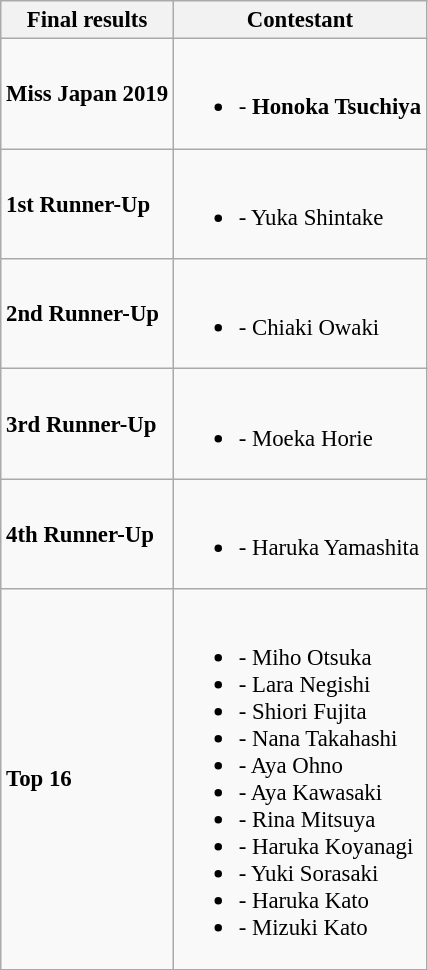<table class="wikitable unsortable" style="font-size: 95%;">
<tr>
<th>Final results</th>
<th>Contestant</th>
</tr>
<tr>
<td><strong>Miss Japan 2019</strong></td>
<td><br><ul><li><strong></strong> - <strong>Honoka Tsuchiya</strong></li></ul></td>
</tr>
<tr>
<td><strong>1st Runner-Up</strong></td>
<td><br><ul><li><strong></strong> - Yuka Shintake</li></ul></td>
</tr>
<tr>
<td><strong>2nd Runner-Up</strong></td>
<td><br><ul><li><strong></strong> - Chiaki Owaki</li></ul></td>
</tr>
<tr>
<td><strong>3rd Runner-Up</strong></td>
<td><br><ul><li><strong></strong> - Moeka Horie</li></ul></td>
</tr>
<tr>
<td><strong>4th Runner-Up</strong></td>
<td><br><ul><li><strong></strong> - Haruka Yamashita</li></ul></td>
</tr>
<tr>
<td><strong>Top 16</strong></td>
<td><br><ul><li><strong></strong> - Miho Otsuka</li><li><strong></strong> - Lara Negishi</li><li><strong></strong> - Shiori Fujita</li><li><strong></strong> - Nana Takahashi</li><li><strong></strong> - Aya Ohno</li><li><strong></strong> - Aya Kawasaki</li><li><strong></strong> - Rina Mitsuya</li><li><strong></strong> - Haruka Koyanagi</li><li><strong></strong> - Yuki Sorasaki</li><li><strong></strong> - Haruka Kato</li><li><strong></strong> - Mizuki Kato</li></ul></td>
</tr>
</table>
